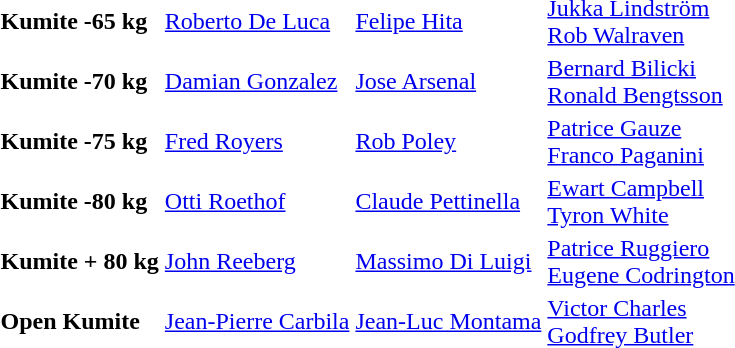<table>
<tr>
<td><strong>Kumite -65 kg</strong></td>
<td> <a href='#'>Roberto De Luca</a></td>
<td> <a href='#'>Felipe Hita</a></td>
<td> <a href='#'>Jukka Lindström</a> <br>  <a href='#'>Rob Walraven</a></td>
</tr>
<tr>
<td><strong>Kumite -70 kg</strong></td>
<td> <a href='#'>Damian Gonzalez</a></td>
<td> <a href='#'>Jose Arsenal</a></td>
<td> <a href='#'>Bernard Bilicki</a> <br>  <a href='#'>Ronald Bengtsson</a></td>
</tr>
<tr>
<td><strong>Kumite -75 kg</strong></td>
<td> <a href='#'>Fred Royers</a></td>
<td> <a href='#'>Rob Poley</a></td>
<td> <a href='#'>Patrice Gauze</a> <br>  <a href='#'>Franco Paganini</a></td>
</tr>
<tr>
<td><strong>Kumite -80 kg</strong></td>
<td> <a href='#'>Otti Roethof</a></td>
<td> <a href='#'>Claude Pettinella</a></td>
<td> <a href='#'>Ewart Campbell</a> <br>  <a href='#'>Tyron White</a></td>
</tr>
<tr>
<td><strong>Kumite + 80 kg</strong></td>
<td> <a href='#'>John Reeberg</a></td>
<td> <a href='#'>Massimo Di Luigi</a></td>
<td> <a href='#'>Patrice Ruggiero</a> <br>  <a href='#'>Eugene Codrington</a></td>
</tr>
<tr>
<td><strong>Open Kumite</strong></td>
<td> <a href='#'>Jean-Pierre Carbila</a></td>
<td> <a href='#'>Jean-Luc Montama</a></td>
<td> <a href='#'>Victor Charles</a> <br>   <a href='#'>Godfrey Butler</a></td>
</tr>
<tr>
</tr>
</table>
